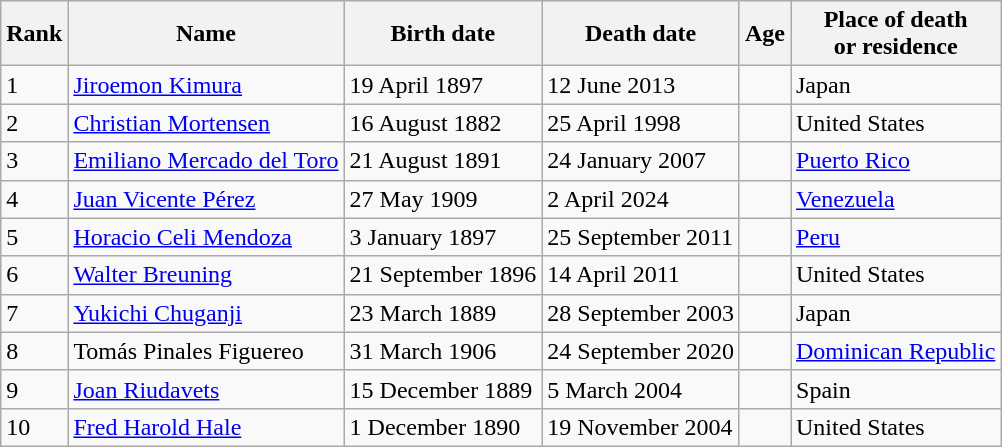<table class="wikitable sortable">
<tr>
<th>Rank</th>
<th>Name</th>
<th nowrap>Birth date</th>
<th nowrap>Death date</th>
<th>Age</th>
<th nowrap>Place of death <br> or residence</th>
</tr>
<tr>
<td>1</td>
<td data-sort-value="Kimura"><a href='#'>Jiroemon Kimura</a></td>
<td>19 April 1897</td>
<td>12 June 2013</td>
<td></td>
<td>Japan</td>
</tr>
<tr>
<td>2</td>
<td data-sort-value="Mortensen"><a href='#'>Christian Mortensen</a></td>
<td>16 August 1882</td>
<td>25 April 1998</td>
<td></td>
<td>United States</td>
</tr>
<tr>
<td>3</td>
<td data-sort-value="Mercado"><a href='#'>Emiliano Mercado del Toro</a></td>
<td>21 August 1891</td>
<td>24 January 2007</td>
<td></td>
<td><a href='#'>Puerto Rico</a></td>
</tr>
<tr>
<td>4</td>
<td data-sort-value="Pérez"><a href='#'>Juan Vicente Pérez</a></td>
<td>27 May 1909</td>
<td>2 April 2024</td>
<td></td>
<td><a href='#'>Venezuela</a></td>
</tr>
<tr>
<td>5</td>
<td data-sort-value="Celi"><a href='#'>Horacio Celi Mendoza</a></td>
<td>3 January 1897</td>
<td>25 September 2011</td>
<td></td>
<td><a href='#'>Peru</a></td>
</tr>
<tr>
<td>6</td>
<td data-sort-value="Breuning"><a href='#'>Walter Breuning</a></td>
<td>21 September 1896</td>
<td>14 April 2011</td>
<td></td>
<td>United States</td>
</tr>
<tr>
<td>7</td>
<td data-sort-value="Chuganji"><a href='#'>Yukichi Chuganji</a></td>
<td>23 March 1889</td>
<td>28 September 2003</td>
<td></td>
<td>Japan</td>
</tr>
<tr>
<td>8</td>
<td data-sort-value="Pinales">Tomás Pinales Figuereo</td>
<td>31 March 1906</td>
<td>24 September 2020</td>
<td></td>
<td><a href='#'>Dominican Republic</a></td>
</tr>
<tr>
<td>9</td>
<td data-sort-value="Riudavets"><a href='#'>Joan Riudavets</a></td>
<td>15 December 1889</td>
<td>5 March 2004</td>
<td></td>
<td>Spain</td>
</tr>
<tr>
<td>10</td>
<td data-sort-value="Hale"><a href='#'>Fred Harold Hale</a></td>
<td>1 December 1890</td>
<td>19 November 2004</td>
<td></td>
<td>United States</td>
</tr>
</table>
